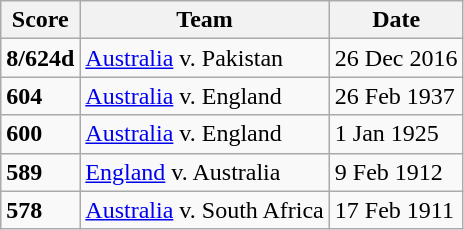<table class="wikitable">
<tr>
<th>Score</th>
<th>Team</th>
<th>Date</th>
</tr>
<tr>
<td><strong>8/624d</strong></td>
<td> <a href='#'>Australia</a> v. Pakistan</td>
<td>26 Dec 2016</td>
</tr>
<tr>
<td><strong>604</strong></td>
<td> <a href='#'>Australia</a> v. England</td>
<td>26 Feb 1937</td>
</tr>
<tr>
<td><strong>600</strong></td>
<td> <a href='#'>Australia</a> v. England</td>
<td>1 Jan 1925</td>
</tr>
<tr>
<td><strong>589</strong></td>
<td> <a href='#'>England</a> v. Australia</td>
<td>9 Feb 1912</td>
</tr>
<tr>
<td><strong>578</strong></td>
<td> <a href='#'>Australia</a> v. South Africa</td>
<td>17 Feb 1911</td>
</tr>
</table>
